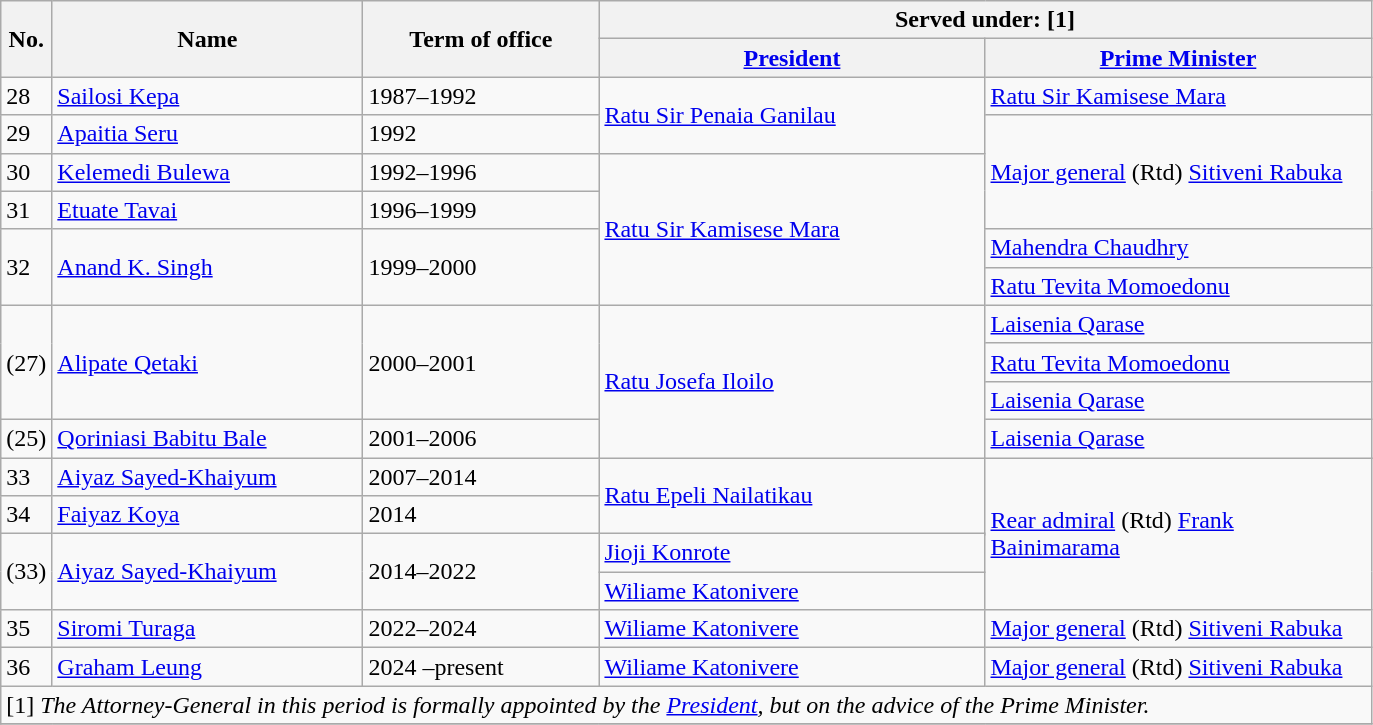<table class="wikitable">
<tr>
<th rowspan="2" width="25">No.</th>
<th rowspan="2" width="200">Name</th>
<th rowspan="2" width="150">Term of office</th>
<th colspan="2" width="500">Served under: [1]</th>
</tr>
<tr>
<th width="250"><a href='#'>President</a></th>
<th width="250"><a href='#'>Prime Minister</a></th>
</tr>
<tr>
<td>28</td>
<td><a href='#'>Sailosi Kepa</a></td>
<td>1987–1992</td>
<td rowspan=3><a href='#'>Ratu Sir Penaia Ganilau</a></td>
<td><a href='#'>Ratu Sir Kamisese Mara</a></td>
</tr>
<tr>
<td>29</td>
<td><a href='#'>Apaitia Seru</a></td>
<td>1992</td>
<td rowspan=4><a href='#'>Major general</a> (Rtd) <a href='#'>Sitiveni Rabuka</a></td>
</tr>
<tr>
<td rowspan=2>30</td>
<td rowspan=2><a href='#'>Kelemedi Bulewa</a></td>
<td rowspan=2>1992–1996</td>
</tr>
<tr>
<td rowspan=4><a href='#'>Ratu Sir Kamisese Mara</a></td>
</tr>
<tr>
<td>31</td>
<td><a href='#'>Etuate Tavai</a></td>
<td>1996–1999</td>
</tr>
<tr>
<td rowspan=2>32</td>
<td rowspan=2><a href='#'>Anand K. Singh</a></td>
<td rowspan=2>1999–2000</td>
<td><a href='#'>Mahendra Chaudhry</a></td>
</tr>
<tr>
<td><a href='#'>Ratu Tevita Momoedonu</a></td>
</tr>
<tr>
<td rowspan=3>(27)</td>
<td rowspan=3><a href='#'>Alipate Qetaki</a></td>
<td rowspan=3>2000–2001</td>
<td rowspan=5><a href='#'>Ratu Josefa Iloilo</a></td>
<td><a href='#'>Laisenia Qarase</a></td>
</tr>
<tr>
<td><a href='#'>Ratu Tevita Momoedonu</a></td>
</tr>
<tr>
<td><a href='#'>Laisenia Qarase</a></td>
</tr>
<tr>
<td>(25)</td>
<td><a href='#'>Qoriniasi Babitu Bale</a></td>
<td>2001–2006</td>
<td><a href='#'>Laisenia Qarase</a></td>
</tr>
<tr>
<td rowspan=2>33</td>
<td rowspan=2><a href='#'>Aiyaz Sayed-Khaiyum</a></td>
<td rowspan=2>2007–2014</td>
<td rowspan=6><a href='#'>Rear admiral</a> (Rtd) <a href='#'>Frank Bainimarama</a></td>
</tr>
<tr>
<td rowspan=3><a href='#'>Ratu Epeli Nailatikau</a></td>
</tr>
<tr>
<td>34</td>
<td><a href='#'>Faiyaz Koya</a></td>
<td>2014</td>
</tr>
<tr>
<td rowspan=3>(33)</td>
<td rowspan=3><a href='#'>Aiyaz Sayed-Khaiyum</a></td>
<td rowspan=3>2014–2022</td>
</tr>
<tr>
<td><a href='#'>Jioji Konrote</a></td>
</tr>
<tr>
<td><a href='#'>Wiliame Katonivere</a></td>
</tr>
<tr>
<td>35</td>
<td><a href='#'>Siromi Turaga</a></td>
<td>2022–2024</td>
<td><a href='#'>Wiliame Katonivere</a></td>
<td><a href='#'>Major general</a> (Rtd) <a href='#'>Sitiveni Rabuka</a></td>
</tr>
<tr>
<td>36</td>
<td><a href='#'>Graham Leung</a></td>
<td>2024 –present</td>
<td><a href='#'>Wiliame Katonivere</a></td>
<td><a href='#'>Major general</a> (Rtd) <a href='#'>Sitiveni Rabuka</a></td>
</tr>
<tr>
<td colspan=5>[1] <em>The Attorney-General in this period is formally appointed by the <a href='#'>President</a>, but on the advice of the Prime Minister.</em></td>
</tr>
<tr>
</tr>
</table>
